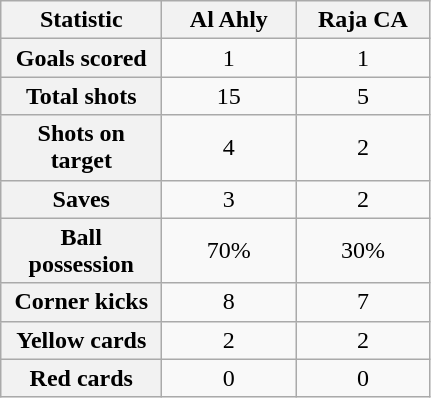<table class="wikitable plainrowheaders" style="text-align:center">
<tr>
<th scope="col" style="width:100px">Statistic</th>
<th scope="col" style="width:82px">Al Ahly</th>
<th scope="col" style="width:82px">Raja CA</th>
</tr>
<tr>
<th scope=row>Goals scored</th>
<td>1</td>
<td>1</td>
</tr>
<tr>
<th scope=row>Total shots</th>
<td>15</td>
<td>5</td>
</tr>
<tr>
<th scope=row>Shots on target</th>
<td>4</td>
<td>2</td>
</tr>
<tr>
<th scope=row>Saves</th>
<td>3</td>
<td>2</td>
</tr>
<tr>
<th scope=row>Ball possession</th>
<td>70%</td>
<td>30%</td>
</tr>
<tr>
<th scope=row>Corner kicks</th>
<td>8</td>
<td>7</td>
</tr>
<tr>
<th scope=row>Yellow cards</th>
<td>2</td>
<td>2</td>
</tr>
<tr>
<th scope=row>Red cards</th>
<td>0</td>
<td>0</td>
</tr>
</table>
